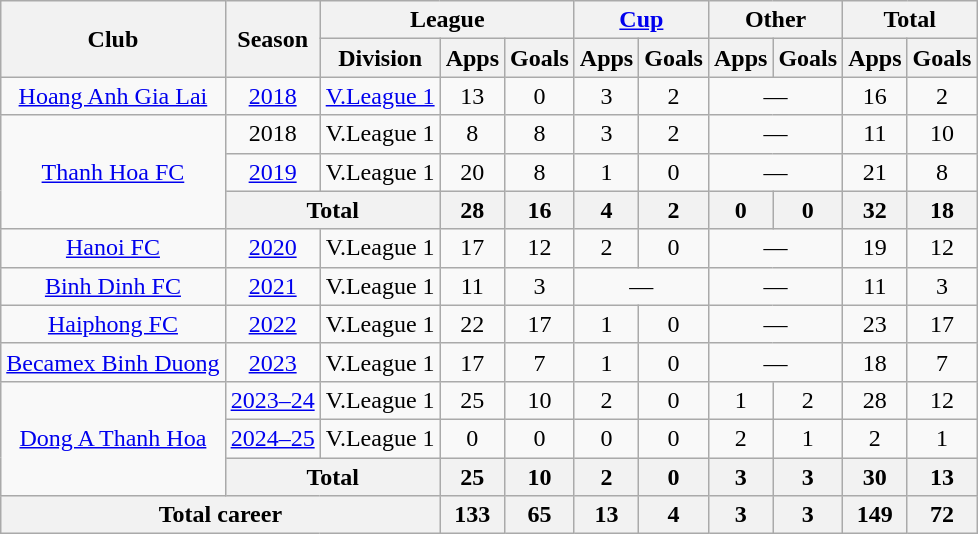<table class="wikitable" style="text-align:center">
<tr>
<th rowspan="2">Club</th>
<th rowspan="2">Season</th>
<th colspan="3">League</th>
<th colspan="2"><a href='#'>Cup</a></th>
<th colspan="2">Other</th>
<th colspan="2">Total</th>
</tr>
<tr>
<th>Division</th>
<th>Apps</th>
<th>Goals</th>
<th>Apps</th>
<th>Goals</th>
<th>Apps</th>
<th>Goals</th>
<th>Apps</th>
<th>Goals</th>
</tr>
<tr>
<td><a href='#'>Hoang Anh Gia Lai</a></td>
<td><a href='#'>2018</a></td>
<td><a href='#'>V.League 1</a></td>
<td>13</td>
<td>0</td>
<td>3</td>
<td>2</td>
<td colspan="2">—</td>
<td>16</td>
<td>2</td>
</tr>
<tr>
<td rowspan="3"><a href='#'>Thanh Hoa FC</a></td>
<td>2018</td>
<td>V.League 1</td>
<td>8</td>
<td>8</td>
<td>3</td>
<td>2</td>
<td colspan="2">—</td>
<td>11</td>
<td>10</td>
</tr>
<tr>
<td><a href='#'>2019</a></td>
<td>V.League 1</td>
<td>20</td>
<td>8</td>
<td>1</td>
<td>0</td>
<td colspan="2">—</td>
<td>21</td>
<td>8</td>
</tr>
<tr>
<th colspan="2">Total</th>
<th>28</th>
<th>16</th>
<th>4</th>
<th>2</th>
<th>0</th>
<th>0</th>
<th>32</th>
<th>18</th>
</tr>
<tr>
<td><a href='#'>Hanoi FC</a></td>
<td><a href='#'>2020</a></td>
<td>V.League 1</td>
<td>17</td>
<td>12</td>
<td>2</td>
<td>0</td>
<td colspan="2">—</td>
<td>19</td>
<td>12</td>
</tr>
<tr>
<td><a href='#'>Binh Dinh FC</a></td>
<td><a href='#'>2021</a></td>
<td>V.League 1</td>
<td>11</td>
<td>3</td>
<td colspan="2">—</td>
<td colspan="2">—</td>
<td>11</td>
<td>3</td>
</tr>
<tr>
<td><a href='#'>Haiphong FC</a></td>
<td><a href='#'>2022</a></td>
<td>V.League 1</td>
<td>22</td>
<td>17</td>
<td>1</td>
<td>0</td>
<td colspan="2">—</td>
<td>23</td>
<td>17</td>
</tr>
<tr>
<td><a href='#'>Becamex Binh Duong</a></td>
<td><a href='#'>2023</a></td>
<td>V.League 1</td>
<td>17</td>
<td>7</td>
<td>1</td>
<td>0</td>
<td colspan="2">—</td>
<td>18</td>
<td>7</td>
</tr>
<tr>
<td rowspan="3"><a href='#'>Dong A Thanh Hoa</a></td>
<td><a href='#'>2023–24</a></td>
<td>V.League 1</td>
<td>25</td>
<td>10</td>
<td>2</td>
<td>0</td>
<td>1</td>
<td>2</td>
<td>28</td>
<td>12</td>
</tr>
<tr>
<td><a href='#'>2024–25</a></td>
<td>V.League 1</td>
<td>0</td>
<td>0</td>
<td>0</td>
<td>0</td>
<td>2</td>
<td>1</td>
<td>2</td>
<td>1</td>
</tr>
<tr>
<th colspan="2">Total</th>
<th>25</th>
<th>10</th>
<th>2</th>
<th>0</th>
<th>3</th>
<th>3</th>
<th>30</th>
<th>13</th>
</tr>
<tr>
<th colspan="3">Total career</th>
<th>133</th>
<th>65</th>
<th>13</th>
<th>4</th>
<th>3</th>
<th>3</th>
<th>149</th>
<th>72</th>
</tr>
</table>
